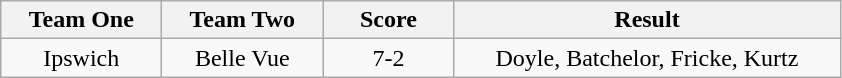<table class="wikitable" style="text-align: center">
<tr>
<th width=100>Team One</th>
<th width=100>Team Two</th>
<th width=80>Score</th>
<th width=250>Result</th>
</tr>
<tr>
<td>Ipswich</td>
<td>Belle Vue</td>
<td>7-2</td>
<td>Doyle, Batchelor, Fricke, Kurtz</td>
</tr>
</table>
